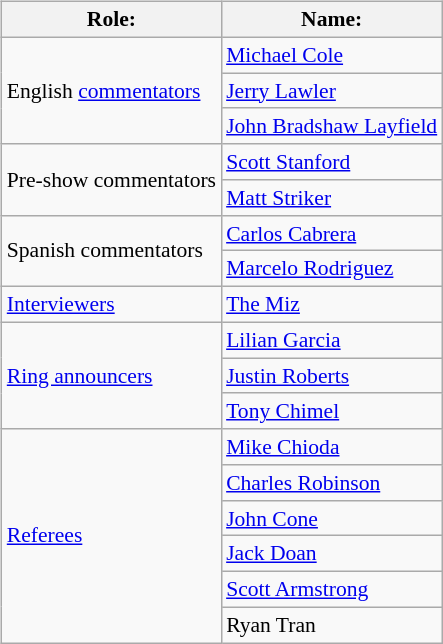<table class=wikitable style="font-size:90%; margin: 0.5em 0 0.5em 1em; float: right; clear: right;">
<tr>
<th>Role:</th>
<th>Name:</th>
</tr>
<tr>
<td rowspan=3>English <a href='#'>commentators</a></td>
<td><a href='#'>Michael Cole</a></td>
</tr>
<tr>
<td><a href='#'>Jerry Lawler</a></td>
</tr>
<tr>
<td><a href='#'>John Bradshaw Layfield</a></td>
</tr>
<tr>
<td rowspan=2>Pre-show commentators</td>
<td><a href='#'>Scott Stanford</a></td>
</tr>
<tr>
<td><a href='#'>Matt Striker</a></td>
</tr>
<tr>
<td rowspan=2>Spanish commentators</td>
<td><a href='#'>Carlos Cabrera</a></td>
</tr>
<tr>
<td><a href='#'>Marcelo Rodriguez</a></td>
</tr>
<tr>
<td><a href='#'>Interviewers</a></td>
<td><a href='#'>The Miz</a> </td>
</tr>
<tr>
<td rowspan=3><a href='#'>Ring announcers</a></td>
<td><a href='#'>Lilian Garcia</a></td>
</tr>
<tr>
<td><a href='#'>Justin Roberts</a></td>
</tr>
<tr>
<td><a href='#'>Tony Chimel</a> </td>
</tr>
<tr>
<td rowspan=7><a href='#'>Referees</a></td>
<td><a href='#'>Mike Chioda</a></td>
</tr>
<tr>
<td><a href='#'>Charles Robinson</a></td>
</tr>
<tr>
<td><a href='#'>John Cone</a></td>
</tr>
<tr>
<td><a href='#'>Jack Doan</a></td>
</tr>
<tr>
<td><a href='#'>Scott Armstrong</a></td>
</tr>
<tr>
<td>Ryan Tran</td>
</tr>
</table>
